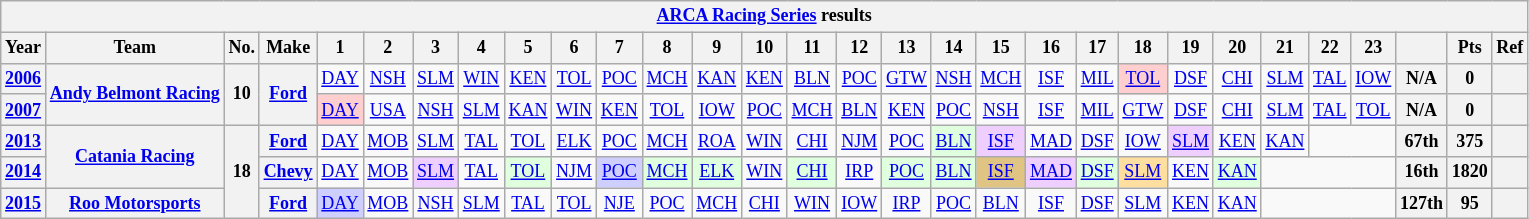<table class="wikitable" style="text-align:center; font-size:75%">
<tr>
<th colspan=46><a href='#'>ARCA Racing Series</a> results</th>
</tr>
<tr>
<th>Year</th>
<th>Team</th>
<th>No.</th>
<th>Make</th>
<th>1</th>
<th>2</th>
<th>3</th>
<th>4</th>
<th>5</th>
<th>6</th>
<th>7</th>
<th>8</th>
<th>9</th>
<th>10</th>
<th>11</th>
<th>12</th>
<th>13</th>
<th>14</th>
<th>15</th>
<th>16</th>
<th>17</th>
<th>18</th>
<th>19</th>
<th>20</th>
<th>21</th>
<th>22</th>
<th>23</th>
<th></th>
<th>Pts</th>
<th>Ref</th>
</tr>
<tr>
<th><a href='#'>2006</a></th>
<th rowspan=2><a href='#'>Andy Belmont Racing</a></th>
<th rowspan=2>10</th>
<th rowspan=2><a href='#'>Ford</a></th>
<td><a href='#'>DAY</a></td>
<td><a href='#'>NSH</a></td>
<td><a href='#'>SLM</a></td>
<td><a href='#'>WIN</a></td>
<td><a href='#'>KEN</a></td>
<td><a href='#'>TOL</a></td>
<td><a href='#'>POC</a></td>
<td><a href='#'>MCH</a></td>
<td><a href='#'>KAN</a></td>
<td><a href='#'>KEN</a></td>
<td><a href='#'>BLN</a></td>
<td><a href='#'>POC</a></td>
<td><a href='#'>GTW</a></td>
<td><a href='#'>NSH</a></td>
<td><a href='#'>MCH</a></td>
<td><a href='#'>ISF</a></td>
<td><a href='#'>MIL</a></td>
<td style="background:#FFCFCF;"><a href='#'>TOL</a><br></td>
<td><a href='#'>DSF</a></td>
<td><a href='#'>CHI</a></td>
<td><a href='#'>SLM</a></td>
<td><a href='#'>TAL</a></td>
<td><a href='#'>IOW</a></td>
<th>N/A</th>
<th>0</th>
<th></th>
</tr>
<tr>
<th><a href='#'>2007</a></th>
<td style="background:#FFCFCF;"><a href='#'>DAY</a><br></td>
<td><a href='#'>USA</a></td>
<td><a href='#'>NSH</a></td>
<td><a href='#'>SLM</a></td>
<td><a href='#'>KAN</a></td>
<td><a href='#'>WIN</a></td>
<td><a href='#'>KEN</a></td>
<td><a href='#'>TOL</a></td>
<td><a href='#'>IOW</a></td>
<td><a href='#'>POC</a></td>
<td><a href='#'>MCH</a></td>
<td><a href='#'>BLN</a></td>
<td><a href='#'>KEN</a></td>
<td><a href='#'>POC</a></td>
<td><a href='#'>NSH</a></td>
<td><a href='#'>ISF</a></td>
<td><a href='#'>MIL</a></td>
<td><a href='#'>GTW</a></td>
<td><a href='#'>DSF</a></td>
<td><a href='#'>CHI</a></td>
<td><a href='#'>SLM</a></td>
<td><a href='#'>TAL</a></td>
<td><a href='#'>TOL</a></td>
<th>N/A</th>
<th>0</th>
<th></th>
</tr>
<tr>
<th><a href='#'>2013</a></th>
<th rowspan=2><a href='#'>Catania Racing</a></th>
<th rowspan=3>18</th>
<th><a href='#'>Ford</a></th>
<td><a href='#'>DAY</a></td>
<td><a href='#'>MOB</a></td>
<td><a href='#'>SLM</a></td>
<td><a href='#'>TAL</a></td>
<td><a href='#'>TOL</a></td>
<td><a href='#'>ELK</a></td>
<td><a href='#'>POC</a></td>
<td><a href='#'>MCH</a></td>
<td><a href='#'>ROA</a></td>
<td><a href='#'>WIN</a></td>
<td><a href='#'>CHI</a></td>
<td><a href='#'>NJM</a></td>
<td><a href='#'>POC</a></td>
<td style="background:#DFFFDF;"><a href='#'>BLN</a><br></td>
<td style="background:#EFCFFF;"><a href='#'>ISF</a><br></td>
<td><a href='#'>MAD</a></td>
<td><a href='#'>DSF</a></td>
<td><a href='#'>IOW</a></td>
<td style="background:#EFCFFF;"><a href='#'>SLM</a><br></td>
<td><a href='#'>KEN</a></td>
<td><a href='#'>KAN</a></td>
<td colspan=2></td>
<th>67th</th>
<th>375</th>
<th></th>
</tr>
<tr>
<th><a href='#'>2014</a></th>
<th><a href='#'>Chevy</a></th>
<td><a href='#'>DAY</a></td>
<td><a href='#'>MOB</a></td>
<td style="background:#EFCFFF;"><a href='#'>SLM</a><br></td>
<td><a href='#'>TAL</a></td>
<td style="background:#DFFFDF;"><a href='#'>TOL</a><br></td>
<td><a href='#'>NJM</a></td>
<td style="background:#CFCFFF;"><a href='#'>POC</a><br></td>
<td style="background:#DFFFDF;"><a href='#'>MCH</a><br></td>
<td style="background:#DFFFDF;"><a href='#'>ELK</a><br></td>
<td><a href='#'>WIN</a></td>
<td style="background:#DFFFDF;"><a href='#'>CHI</a><br></td>
<td><a href='#'>IRP</a></td>
<td style="background:#DFFFDF;"><a href='#'>POC</a><br></td>
<td style="background:#DFFFDF;"><a href='#'>BLN</a><br></td>
<td style="background:#DFC484;"><a href='#'>ISF</a><br></td>
<td style="background:#EFCFFF;"><a href='#'>MAD</a><br></td>
<td style="background:#DFFFDF;"><a href='#'>DSF</a><br></td>
<td style="background:#FFDF9F;"><a href='#'>SLM</a><br></td>
<td><a href='#'>KEN</a></td>
<td style="background:#DFFFDF;"><a href='#'>KAN</a><br></td>
<td colspan=3></td>
<th>16th</th>
<th>1820</th>
<th></th>
</tr>
<tr>
<th><a href='#'>2015</a></th>
<th><a href='#'>Roo Motorsports</a></th>
<th><a href='#'>Ford</a></th>
<td style="background:#CFCFFF;"><a href='#'>DAY</a><br></td>
<td><a href='#'>MOB</a></td>
<td><a href='#'>NSH</a></td>
<td><a href='#'>SLM</a></td>
<td><a href='#'>TAL</a></td>
<td><a href='#'>TOL</a></td>
<td><a href='#'>NJE</a></td>
<td><a href='#'>POC</a></td>
<td><a href='#'>MCH</a></td>
<td><a href='#'>CHI</a></td>
<td><a href='#'>WIN</a></td>
<td><a href='#'>IOW</a></td>
<td><a href='#'>IRP</a></td>
<td><a href='#'>POC</a></td>
<td><a href='#'>BLN</a></td>
<td><a href='#'>ISF</a></td>
<td><a href='#'>DSF</a></td>
<td><a href='#'>SLM</a></td>
<td><a href='#'>KEN</a></td>
<td><a href='#'>KAN</a></td>
<td colspan=3></td>
<th>127th</th>
<th>95</th>
<th></th>
</tr>
</table>
